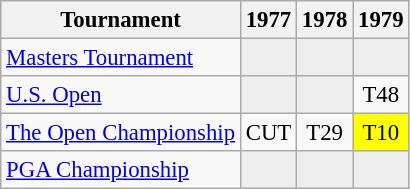<table class="wikitable" style="font-size:95%;text-align:center;">
<tr>
<th>Tournament</th>
<th>1977</th>
<th>1978</th>
<th>1979</th>
</tr>
<tr>
<td align=left><a href='#'>Masters Tournament</a></td>
<td style="background:#eeeeee;"></td>
<td style="background:#eeeeee;"></td>
<td style="background:#eeeeee;"></td>
</tr>
<tr>
<td align=left><a href='#'>U.S. Open</a></td>
<td style="background:#eeeeee;"></td>
<td style="background:#eeeeee;"></td>
<td>T48</td>
</tr>
<tr>
<td align=left><a href='#'>The Open Championship</a></td>
<td>CUT</td>
<td>T29</td>
<td style="background:yellow;">T10</td>
</tr>
<tr>
<td align=left><a href='#'>PGA Championship</a></td>
<td style="background:#eeeeee;"></td>
<td style="background:#eeeeee;"></td>
<td style="background:#eeeeee;"></td>
</tr>
</table>
